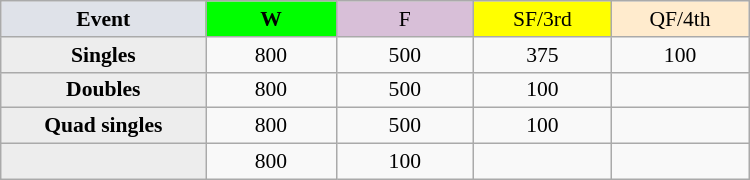<table class=wikitable style=font-size:90%;text-align:center>
<tr>
<td style="width:130px; background:#dfe2e9;"><strong>Event</strong></td>
<td style="width:80px; background:lime;"><strong>W</strong></td>
<td style="width:85px; background:thistle;">F</td>
<td style="width:85px; background:#ff0;">SF/3rd</td>
<td style="width:85px; background:#ffebcd;">QF/4th</td>
</tr>
<tr>
<th style="background:#ededed;">Singles</th>
<td>800</td>
<td>500</td>
<td>375</td>
<td>100</td>
</tr>
<tr>
<th style="background:#ededed;">Doubles</th>
<td>800</td>
<td>500</td>
<td>100</td>
<td></td>
</tr>
<tr>
<th style="background:#ededed;">Quad singles</th>
<td>800</td>
<td>500</td>
<td>100</td>
<td></td>
</tr>
<tr>
<th style="background:#ededed;"></th>
<td>800</td>
<td>100</td>
<td></td>
<td></td>
</tr>
</table>
